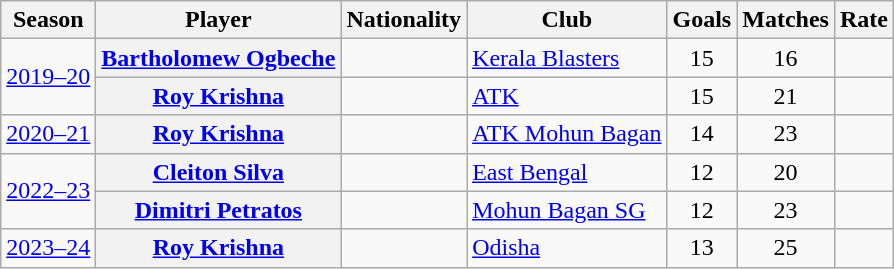<table class="wikitable sortable plainrowheaders">
<tr>
<th scope="col">Season</th>
<th scope="col">Player</th>
<th scope="col">Nationality</th>
<th scope="col">Club</th>
<th scope="col">Goals</th>
<th scope="col">Matches</th>
<th scope="col">Rate</th>
</tr>
<tr>
<td rowspan=2><a href='#'>2019–20</a></td>
<th scope="row"><a href='#'>Bartholomew Ogbeche</a></th>
<td></td>
<td><a href='#'>Kerala Blasters</a></td>
<td style="text-align:center">15</td>
<td style="text-align:center">16</td>
<td style="text-align:center"></td>
</tr>
<tr>
<th scope="row"><a href='#'>Roy Krishna</a></th>
<td></td>
<td><a href='#'>ATK</a></td>
<td style="text-align:center">15</td>
<td style="text-align:center">21</td>
<td style="text-align:center"></td>
</tr>
<tr>
<td><a href='#'>2020–21</a></td>
<th scope="row"><a href='#'>Roy Krishna</a></th>
<td></td>
<td><a href='#'>ATK Mohun Bagan</a></td>
<td style="text-align:center">14</td>
<td style="text-align:center">23</td>
<td style="text-align:center"></td>
</tr>
<tr>
<td rowspan=2><a href='#'>2022–23</a></td>
<th scope="row"><a href='#'>Cleiton Silva</a></th>
<td></td>
<td><a href='#'>East Bengal</a></td>
<td style="text-align:center">12</td>
<td style="text-align:center">20</td>
<td style="text-align:center"></td>
</tr>
<tr>
<th scope="row"><a href='#'>Dimitri Petratos</a></th>
<td></td>
<td><a href='#'>Mohun Bagan SG</a></td>
<td style="text-align:center">12</td>
<td style="text-align:center">23</td>
<td style="text-align:center"></td>
</tr>
<tr>
<td><a href='#'>2023–24</a></td>
<th scope="row"><a href='#'>Roy Krishna</a></th>
<td></td>
<td><a href='#'>Odisha</a></td>
<td style="text-align:center">13</td>
<td style="text-align:center">25</td>
<td style="text-align:center"></td>
</tr>
</table>
